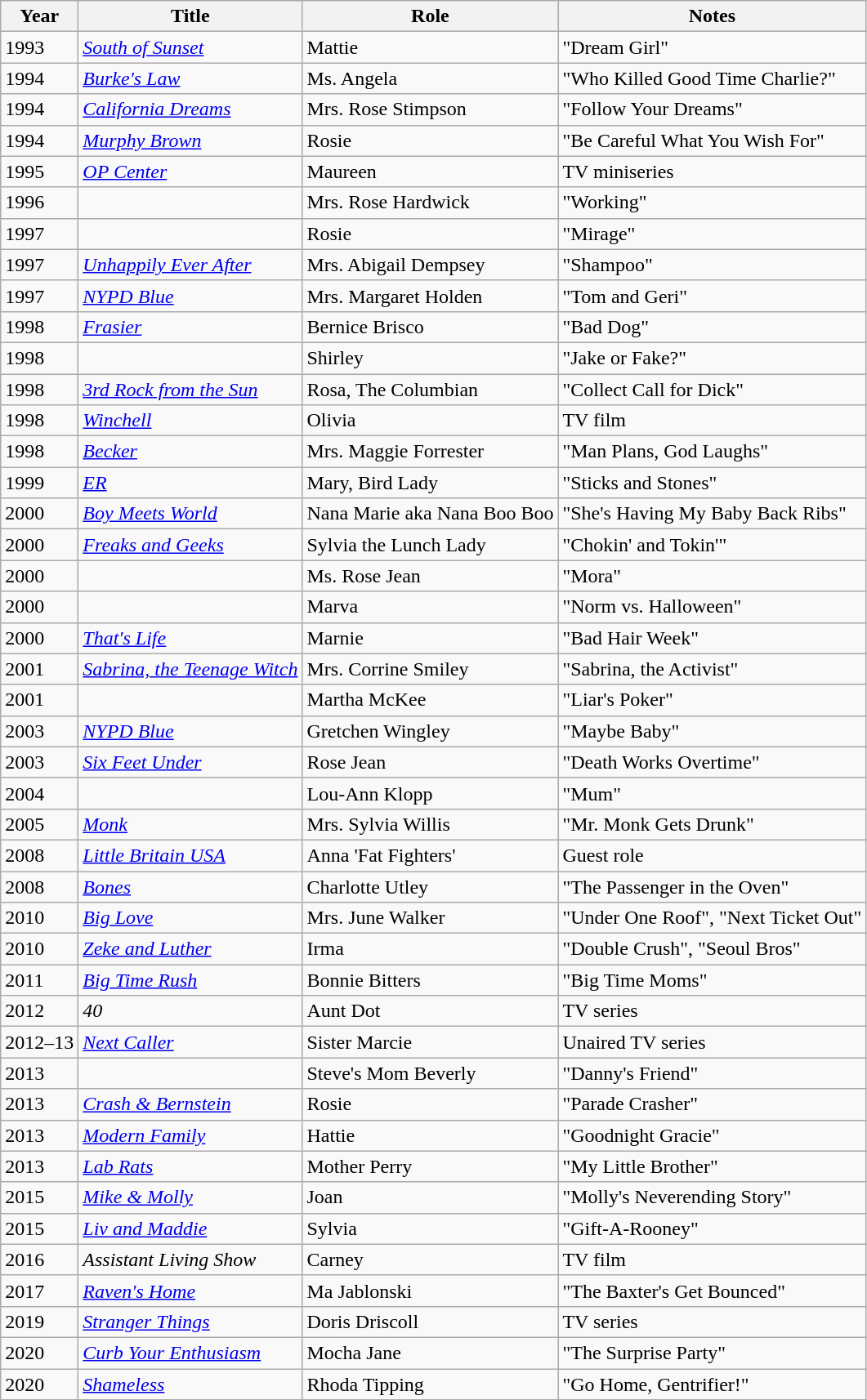<table class="wikitable sortable">
<tr>
<th>Year</th>
<th>Title</th>
<th>Role</th>
<th class="unsortable">Notes</th>
</tr>
<tr>
<td>1993</td>
<td><em><a href='#'>South of Sunset</a></em></td>
<td>Mattie</td>
<td>"Dream Girl"</td>
</tr>
<tr>
<td>1994</td>
<td><em><a href='#'>Burke's Law</a></em></td>
<td>Ms. Angela</td>
<td>"Who Killed Good Time Charlie?"</td>
</tr>
<tr>
<td>1994</td>
<td><em><a href='#'>California Dreams</a></em></td>
<td>Mrs. Rose Stimpson</td>
<td>"Follow Your Dreams"</td>
</tr>
<tr>
<td>1994</td>
<td><em><a href='#'>Murphy Brown</a></em></td>
<td>Rosie</td>
<td>"Be Careful What You Wish For"</td>
</tr>
<tr>
<td>1995</td>
<td><em><a href='#'>OP Center</a></em></td>
<td>Maureen</td>
<td>TV miniseries</td>
</tr>
<tr>
<td>1996</td>
<td><em></em></td>
<td>Mrs. Rose Hardwick</td>
<td>"Working"</td>
</tr>
<tr>
<td>1997</td>
<td><em></em></td>
<td>Rosie</td>
<td>"Mirage"</td>
</tr>
<tr>
<td>1997</td>
<td><em><a href='#'>Unhappily Ever After</a></em></td>
<td>Mrs. Abigail Dempsey</td>
<td>"Shampoo"</td>
</tr>
<tr>
<td>1997</td>
<td><em><a href='#'>NYPD Blue</a></em></td>
<td>Mrs. Margaret Holden</td>
<td>"Tom and Geri"</td>
</tr>
<tr>
<td>1998</td>
<td><em><a href='#'>Frasier</a></em></td>
<td>Bernice Brisco</td>
<td>"Bad Dog"</td>
</tr>
<tr>
<td>1998</td>
<td><em></em></td>
<td>Shirley</td>
<td>"Jake or Fake?"</td>
</tr>
<tr>
<td>1998</td>
<td><em><a href='#'>3rd Rock from the Sun</a></em></td>
<td>Rosa, The Columbian</td>
<td>"Collect Call for Dick"</td>
</tr>
<tr>
<td>1998</td>
<td><em><a href='#'>Winchell</a></em></td>
<td>Olivia</td>
<td>TV film</td>
</tr>
<tr>
<td>1998</td>
<td><em><a href='#'>Becker</a></em></td>
<td>Mrs. Maggie Forrester</td>
<td>"Man Plans, God Laughs"</td>
</tr>
<tr>
<td>1999</td>
<td><em><a href='#'>ER</a></em></td>
<td>Mary, Bird Lady</td>
<td>"Sticks and Stones"</td>
</tr>
<tr>
<td>2000</td>
<td><em><a href='#'>Boy Meets World</a></em></td>
<td>Nana Marie aka Nana Boo Boo</td>
<td>"She's Having My Baby Back Ribs"</td>
</tr>
<tr>
<td>2000</td>
<td><em><a href='#'>Freaks and Geeks</a></em></td>
<td>Sylvia the Lunch Lady</td>
<td>"Chokin' and Tokin'"</td>
</tr>
<tr>
<td>2000</td>
<td><em></em></td>
<td>Ms. Rose Jean</td>
<td>"Mora"</td>
</tr>
<tr>
<td>2000</td>
<td><em></em></td>
<td>Marva</td>
<td>"Norm vs. Halloween"</td>
</tr>
<tr>
<td>2000</td>
<td><em><a href='#'>That's Life</a></em></td>
<td>Marnie</td>
<td>"Bad Hair Week"</td>
</tr>
<tr>
<td>2001</td>
<td><em><a href='#'>Sabrina, the Teenage Witch</a></em></td>
<td>Mrs. Corrine Smiley</td>
<td>"Sabrina, the Activist"</td>
</tr>
<tr>
<td>2001</td>
<td><em></em></td>
<td>Martha McKee</td>
<td>"Liar's Poker"</td>
</tr>
<tr>
<td>2003</td>
<td><em><a href='#'>NYPD Blue</a></em></td>
<td>Gretchen Wingley</td>
<td>"Maybe Baby"</td>
</tr>
<tr>
<td>2003</td>
<td><em><a href='#'>Six Feet Under</a></em></td>
<td>Rose Jean</td>
<td>"Death Works Overtime"</td>
</tr>
<tr>
<td>2004</td>
<td><em></em></td>
<td>Lou-Ann Klopp</td>
<td>"Mum"</td>
</tr>
<tr>
<td>2005</td>
<td><em><a href='#'>Monk</a></em></td>
<td>Mrs. Sylvia Willis</td>
<td>"Mr. Monk Gets Drunk"</td>
</tr>
<tr>
<td>2008</td>
<td><em><a href='#'>Little Britain USA</a></em></td>
<td>Anna 'Fat Fighters'</td>
<td>Guest role</td>
</tr>
<tr>
<td>2008</td>
<td><em><a href='#'>Bones</a></em></td>
<td>Charlotte Utley</td>
<td>"The Passenger in the Oven"</td>
</tr>
<tr>
<td>2010</td>
<td><em><a href='#'>Big Love</a></em></td>
<td>Mrs. June Walker</td>
<td>"Under One Roof", "Next Ticket Out"</td>
</tr>
<tr>
<td>2010</td>
<td><em><a href='#'>Zeke and Luther</a></em></td>
<td>Irma</td>
<td>"Double Crush", "Seoul Bros"</td>
</tr>
<tr>
<td>2011</td>
<td><em><a href='#'>Big Time Rush</a></em></td>
<td>Bonnie Bitters</td>
<td>"Big Time Moms"</td>
</tr>
<tr>
<td>2012</td>
<td><em>40</em></td>
<td>Aunt Dot</td>
<td>TV series</td>
</tr>
<tr>
<td>2012–13</td>
<td><em><a href='#'>Next Caller</a></em></td>
<td>Sister Marcie</td>
<td>Unaired TV series</td>
</tr>
<tr>
<td>2013</td>
<td><em></em></td>
<td>Steve's Mom Beverly</td>
<td>"Danny's Friend"</td>
</tr>
<tr>
<td>2013</td>
<td><em><a href='#'>Crash & Bernstein</a></em></td>
<td>Rosie</td>
<td>"Parade Crasher"</td>
</tr>
<tr>
<td>2013</td>
<td><em><a href='#'>Modern Family</a></em></td>
<td>Hattie</td>
<td>"Goodnight Gracie"</td>
</tr>
<tr>
<td>2013</td>
<td><em><a href='#'>Lab Rats</a></em></td>
<td>Mother Perry</td>
<td>"My Little Brother"</td>
</tr>
<tr>
<td>2015</td>
<td><em><a href='#'>Mike & Molly</a></em></td>
<td>Joan</td>
<td>"Molly's Neverending Story"</td>
</tr>
<tr>
<td>2015</td>
<td><em><a href='#'>Liv and Maddie</a></em></td>
<td>Sylvia</td>
<td>"Gift-A-Rooney"</td>
</tr>
<tr>
<td>2016</td>
<td><em>Assistant Living Show</em></td>
<td>Carney</td>
<td>TV film</td>
</tr>
<tr>
<td>2017</td>
<td><em><a href='#'>Raven's Home</a></em></td>
<td>Ma Jablonski</td>
<td>"The Baxter's Get Bounced"</td>
</tr>
<tr>
<td>2019</td>
<td><em><a href='#'>Stranger Things</a></em></td>
<td>Doris Driscoll</td>
<td>TV series</td>
</tr>
<tr>
<td>2020</td>
<td><em><a href='#'>Curb Your Enthusiasm</a></em></td>
<td>Mocha Jane</td>
<td>"The Surprise Party"</td>
</tr>
<tr>
<td>2020</td>
<td><em><a href='#'>Shameless</a></em></td>
<td>Rhoda Tipping</td>
<td>"Go Home, Gentrifier!"</td>
</tr>
</table>
